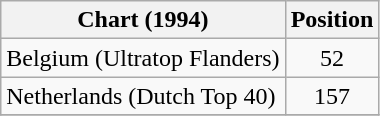<table class="wikitable sortable">
<tr>
<th>Chart (1994)</th>
<th>Position</th>
</tr>
<tr>
<td>Belgium (Ultratop Flanders)</td>
<td align="center">52</td>
</tr>
<tr>
<td>Netherlands (Dutch Top 40)</td>
<td align="center">157</td>
</tr>
<tr>
</tr>
</table>
